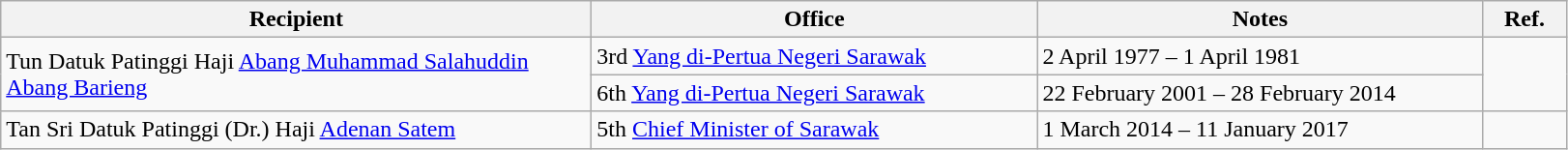<table class="wikitable">
<tr>
<th width=400>Recipient</th>
<th width=300>Office</th>
<th width=300>Notes</th>
<th width=50>Ref.</th>
</tr>
<tr>
<td rowspan="2">Tun Datuk Patinggi Haji <a href='#'>Abang Muhammad Salahuddin Abang Barieng</a></td>
<td>3rd <a href='#'>Yang di-Pertua Negeri Sarawak</a></td>
<td>2 April 1977 – 1 April 1981</td>
<td rowspan="2" align=center></td>
</tr>
<tr>
<td>6th <a href='#'>Yang di-Pertua Negeri Sarawak</a></td>
<td>22 February 2001 – 28 February 2014</td>
</tr>
<tr>
<td>Tan Sri Datuk Patinggi (Dr.) Haji <a href='#'>Adenan Satem</a></td>
<td>5th <a href='#'>Chief Minister of Sarawak</a></td>
<td>1 March 2014 – 11 January 2017</td>
<td align=center></td>
</tr>
</table>
